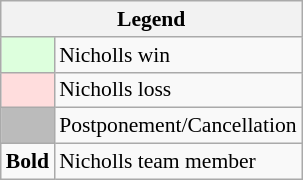<table class="wikitable" style="font-size:90%">
<tr>
<th colspan="2">Legend</th>
</tr>
<tr>
<td bgcolor="#ddffdd"> </td>
<td>Nicholls win</td>
</tr>
<tr>
<td bgcolor="#ffdddd"> </td>
<td>Nicholls loss</td>
</tr>
<tr>
<td bgcolor="#bbbbbb"> </td>
<td>Postponement/Cancellation</td>
</tr>
<tr>
<td><strong>Bold</strong></td>
<td>Nicholls team member</td>
</tr>
</table>
